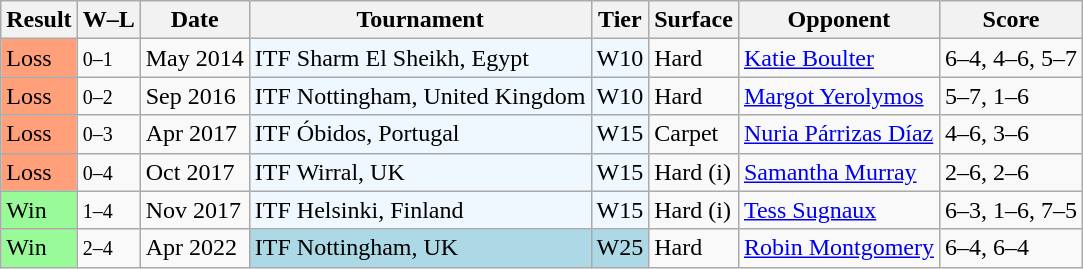<table class="sortable wikitable">
<tr>
<th>Result</th>
<th class="unsortable">W–L</th>
<th>Date</th>
<th>Tournament</th>
<th>Tier</th>
<th>Surface</th>
<th>Opponent</th>
<th class="unsortable">Score</th>
</tr>
<tr>
<td style="background:#ffa07a;">Loss</td>
<td><small>0–1</small></td>
<td>May 2014</td>
<td style="background:#f0f8ff;">ITF Sharm El Sheikh, Egypt</td>
<td style="background:#f0f8ff;">W10</td>
<td>Hard</td>
<td> <a href='#'>Katie Boulter</a></td>
<td>6–4, 4–6, 5–7</td>
</tr>
<tr>
<td style="background:#ffa07a;">Loss</td>
<td><small>0–2</small></td>
<td>Sep 2016</td>
<td style="background:#f0f8ff;">ITF Nottingham, United Kingdom</td>
<td style="background:#f0f8ff;">W10</td>
<td>Hard</td>
<td> <a href='#'>Margot Yerolymos</a></td>
<td>5–7, 1–6</td>
</tr>
<tr>
<td style="background:#ffa07a;">Loss</td>
<td><small>0–3</small></td>
<td>Apr 2017</td>
<td style="background:#f0f8ff;">ITF Óbidos, Portugal</td>
<td style="background:#f0f8ff;">W15</td>
<td>Carpet</td>
<td> <a href='#'>Nuria Párrizas Díaz</a></td>
<td>4–6, 3–6</td>
</tr>
<tr>
<td style="background:#ffa07a;">Loss</td>
<td><small>0–4</small></td>
<td>Oct 2017</td>
<td style="background:#f0f8ff;">ITF Wirral, UK</td>
<td style="background:#f0f8ff;">W15</td>
<td>Hard (i)</td>
<td> <a href='#'>Samantha Murray</a></td>
<td>2–6, 2–6</td>
</tr>
<tr>
<td style="background:#98fb98;">Win</td>
<td><small>1–4</small></td>
<td>Nov 2017</td>
<td style="background:#f0f8ff;">ITF Helsinki, Finland</td>
<td style="background:#f0f8ff;">W15</td>
<td>Hard (i)</td>
<td> <a href='#'>Tess Sugnaux</a></td>
<td>6–3, 1–6, 7–5</td>
</tr>
<tr>
<td style="background:#98fb98;">Win</td>
<td><small>2–4</small></td>
<td>Apr 2022</td>
<td style="background:lightblue;">ITF Nottingham, UK</td>
<td style="background:lightblue;">W25</td>
<td>Hard</td>
<td> <a href='#'>Robin Montgomery</a></td>
<td>6–4, 6–4</td>
</tr>
</table>
